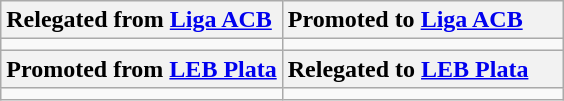<table class="wikitable">
<tr>
<th style="width:50%; text-align:left"> Relegated from <a href='#'>Liga ACB</a></th>
<th style="width:50%; text-align:left"> Promoted to <a href='#'>Liga ACB</a></th>
</tr>
<tr>
<td></td>
<td></td>
</tr>
<tr>
<th style="width:50%; text-align:left"> Promoted from <a href='#'>LEB Plata</a></th>
<th style="width:50%; text-align:left"> Relegated to <a href='#'>LEB Plata</a></th>
</tr>
<tr>
<td></td>
<td></td>
</tr>
</table>
